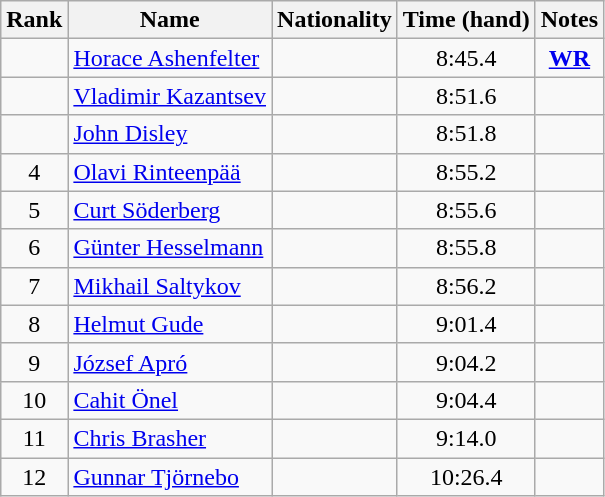<table class="wikitable sortable" style="text-align:center">
<tr>
<th>Rank</th>
<th>Name</th>
<th>Nationality</th>
<th>Time (hand)</th>
<th>Notes</th>
</tr>
<tr>
<td></td>
<td align=left><a href='#'>Horace Ashenfelter</a></td>
<td align=left></td>
<td>8:45.4</td>
<td><strong><a href='#'>WR</a></strong></td>
</tr>
<tr>
<td></td>
<td align=left><a href='#'>Vladimir Kazantsev</a></td>
<td align=left></td>
<td>8:51.6</td>
<td></td>
</tr>
<tr>
<td></td>
<td align=left><a href='#'>John Disley</a></td>
<td align=left></td>
<td>8:51.8</td>
<td></td>
</tr>
<tr>
<td>4</td>
<td align=left><a href='#'>Olavi Rinteenpää</a></td>
<td align=left></td>
<td>8:55.2</td>
<td></td>
</tr>
<tr>
<td>5</td>
<td align=left><a href='#'>Curt Söderberg</a></td>
<td align=left></td>
<td>8:55.6</td>
<td></td>
</tr>
<tr>
<td>6</td>
<td align=left><a href='#'>Günter Hesselmann</a></td>
<td align=left></td>
<td>8:55.8</td>
<td></td>
</tr>
<tr>
<td>7</td>
<td align=left><a href='#'>Mikhail Saltykov</a></td>
<td align=left></td>
<td>8:56.2</td>
<td></td>
</tr>
<tr>
<td>8</td>
<td align=left><a href='#'>Helmut Gude</a></td>
<td align=left></td>
<td>9:01.4</td>
<td></td>
</tr>
<tr>
<td>9</td>
<td align=left><a href='#'>József Apró</a></td>
<td align=left></td>
<td>9:04.2</td>
<td></td>
</tr>
<tr>
<td>10</td>
<td align=left><a href='#'>Cahit Önel</a></td>
<td align=left></td>
<td>9:04.4</td>
<td></td>
</tr>
<tr>
<td>11</td>
<td align=left><a href='#'>Chris Brasher</a></td>
<td align=left></td>
<td>9:14.0</td>
<td></td>
</tr>
<tr>
<td>12</td>
<td align=left><a href='#'>Gunnar Tjörnebo</a></td>
<td align=left></td>
<td>10:26.4</td>
<td></td>
</tr>
</table>
